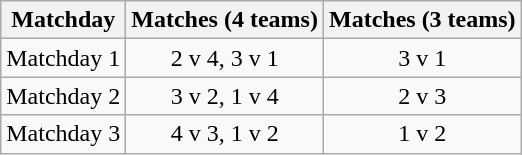<table class="wikitable" style="text-align:center">
<tr>
<th>Matchday</th>
<th>Matches (4 teams)</th>
<th>Matches (3 teams)</th>
</tr>
<tr>
<td>Matchday 1</td>
<td>2 v 4, 3 v 1</td>
<td>3 v 1</td>
</tr>
<tr>
<td>Matchday 2</td>
<td>3 v 2, 1 v 4</td>
<td>2 v 3</td>
</tr>
<tr>
<td>Matchday 3</td>
<td>4 v 3, 1 v 2</td>
<td>1 v 2</td>
</tr>
</table>
